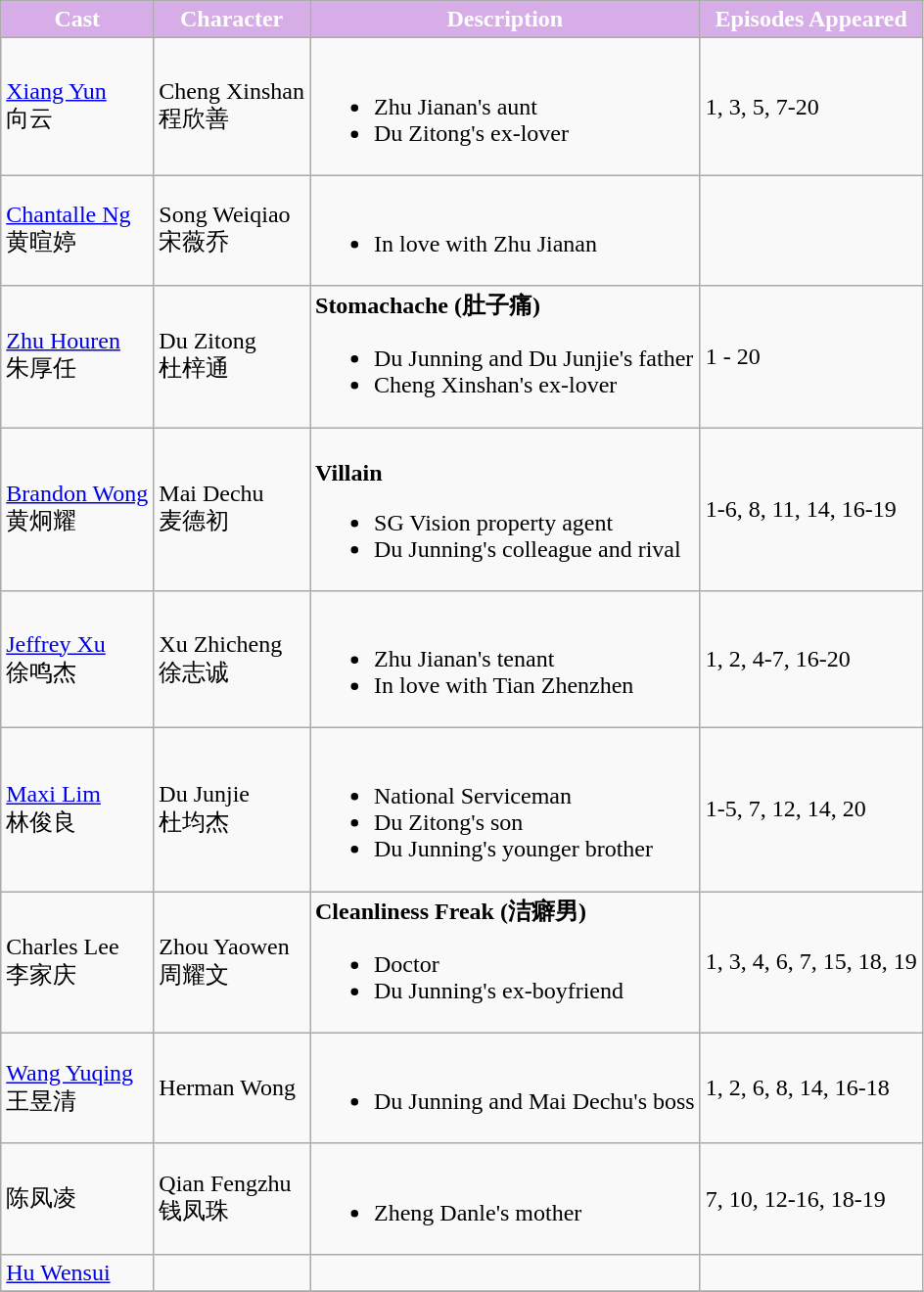<table class="wikitable">
<tr>
<th style="background:#d7ade8; color:white">Cast</th>
<th style="background:#d7ade8; color:white">Character</th>
<th style="background:#d7ade8; color:white">Description</th>
<th style="background:#d7ade8; color:white">Episodes Appeared</th>
</tr>
<tr>
<td><a href='#'>Xiang Yun</a> <br> 向云</td>
<td>Cheng Xinshan <br> 程欣善</td>
<td><br><ul><li>Zhu Jianan's aunt</li><li>Du Zitong's ex-lover</li></ul></td>
<td>1, 3, 5, 7-20</td>
</tr>
<tr>
<td><a href='#'>Chantalle Ng</a> <br> 黄暄婷</td>
<td>Song Weiqiao <br> 宋薇乔</td>
<td><br><ul><li>In love with Zhu Jianan</li></ul></td>
</tr>
<tr>
<td><a href='#'>Zhu Houren</a> <br> 朱厚任</td>
<td>Du Zitong <br> 杜梓通</td>
<td><strong>Stomachache (肚子痛)</strong><br><ul><li>Du Junning and Du Junjie's father</li><li>Cheng Xinshan's ex-lover</li></ul></td>
<td>1 - 20</td>
</tr>
<tr>
<td><a href='#'>Brandon Wong</a> <br> 黄炯耀</td>
<td>Mai Dechu <br> 麦德初</td>
<td><br><strong>Villain</strong><ul><li>SG Vision property agent</li><li>Du Junning's colleague and rival</li></ul></td>
<td>1-6, 8, 11, 14, 16-19</td>
</tr>
<tr>
<td><a href='#'>Jeffrey Xu</a> <br> 徐鸣杰</td>
<td>Xu Zhicheng <br> 徐志诚</td>
<td><br><ul><li>Zhu Jianan's tenant</li><li>In love with Tian Zhenzhen</li></ul></td>
<td>1, 2, 4-7, 16-20</td>
</tr>
<tr>
<td><a href='#'>Maxi Lim</a> <br> 林俊良</td>
<td>Du Junjie <br> 杜均杰</td>
<td><br><ul><li>National Serviceman</li><li>Du Zitong's son</li><li>Du Junning's younger brother</li></ul></td>
<td>1-5, 7, 12, 14, 20</td>
</tr>
<tr>
<td>Charles Lee <br> 李家庆</td>
<td>Zhou Yaowen <br> 周耀文</td>
<td><strong>Cleanliness Freak (洁癖男)</strong><br><ul><li>Doctor</li><li>Du Junning's ex-boyfriend</li></ul></td>
<td>1, 3, 4, 6, 7, 15, 18, 19</td>
</tr>
<tr>
<td><a href='#'>Wang Yuqing</a> <br> 王昱清</td>
<td>Herman Wong</td>
<td><br><ul><li>Du Junning and Mai Dechu's boss</li></ul></td>
<td>1, 2, 6, 8, 14, 16-18</td>
</tr>
<tr>
<td>陈凤凌</td>
<td>Qian Fengzhu <br> 钱凤珠</td>
<td><br><ul><li>Zheng Danle's mother</li></ul></td>
<td>7, 10, 12-16, 18-19</td>
</tr>
<tr>
<td><a href='#'>Hu Wensui</a></td>
<td></td>
<td></td>
<td></td>
</tr>
<tr>
</tr>
</table>
